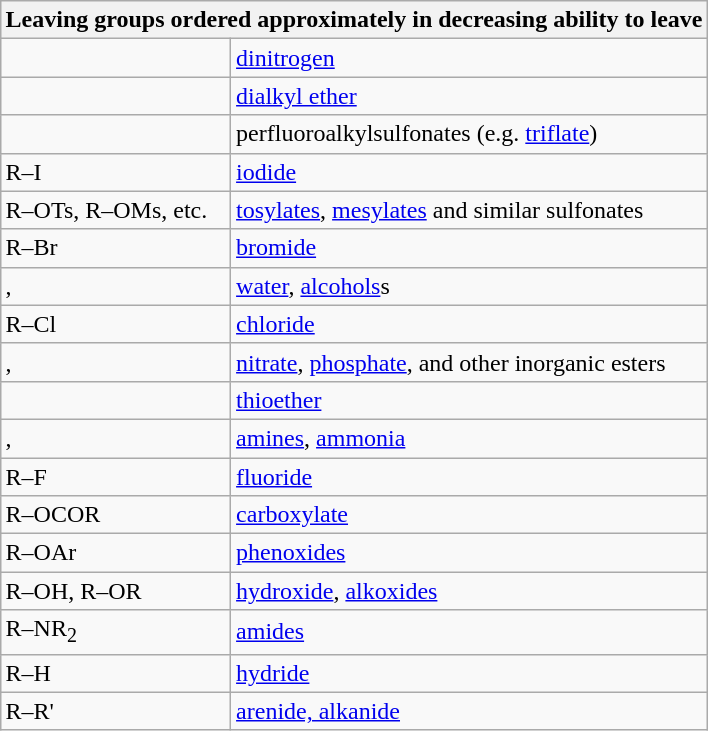<table class="wikitable" style="margin: 1em auto 1em auto;">
<tr>
<th colspan="2">Leaving groups ordered approximately in decreasing ability to leave</th>
</tr>
<tr>
<td></td>
<td><a href='#'>dinitrogen</a></td>
</tr>
<tr>
<td></td>
<td><a href='#'>dialkyl ether</a></td>
</tr>
<tr>
<td></td>
<td>perfluoroalkylsulfonates (e.g. <a href='#'>triflate</a>)</td>
</tr>
<tr>
<td>R–I</td>
<td><a href='#'>iodide</a></td>
</tr>
<tr>
<td>R–OTs, R–OMs, etc.</td>
<td><a href='#'>tosylates</a>, <a href='#'>mesylates</a> and similar sulfonates</td>
</tr>
<tr>
<td>R–Br</td>
<td><a href='#'>bromide</a></td>
</tr>
<tr>
<td>, </td>
<td><a href='#'>water</a>, <a href='#'>alcohols</a>s</td>
</tr>
<tr>
<td>R–Cl</td>
<td><a href='#'>chloride</a></td>
</tr>
<tr>
<td>, </td>
<td><a href='#'>nitrate</a>, <a href='#'>phosphate</a>, and other inorganic esters</td>
</tr>
<tr>
<td></td>
<td><a href='#'>thioether</a></td>
</tr>
<tr>
<td>, </td>
<td><a href='#'>amines</a>, <a href='#'>ammonia</a></td>
</tr>
<tr>
<td>R–F</td>
<td><a href='#'>fluoride</a></td>
</tr>
<tr>
<td>R–OCOR</td>
<td><a href='#'>carboxylate</a></td>
</tr>
<tr>
<td>R–OAr</td>
<td><a href='#'>phenoxides</a></td>
</tr>
<tr>
<td>R–OH, R–OR</td>
<td><a href='#'>hydroxide</a>, <a href='#'>alkoxides</a></td>
</tr>
<tr>
<td>R–NR<sub>2</sub></td>
<td><a href='#'>amides</a></td>
</tr>
<tr>
<td>R–H</td>
<td><a href='#'>hydride</a></td>
</tr>
<tr>
<td>R–R'</td>
<td><a href='#'>arenide, alkanide</a></td>
</tr>
</table>
